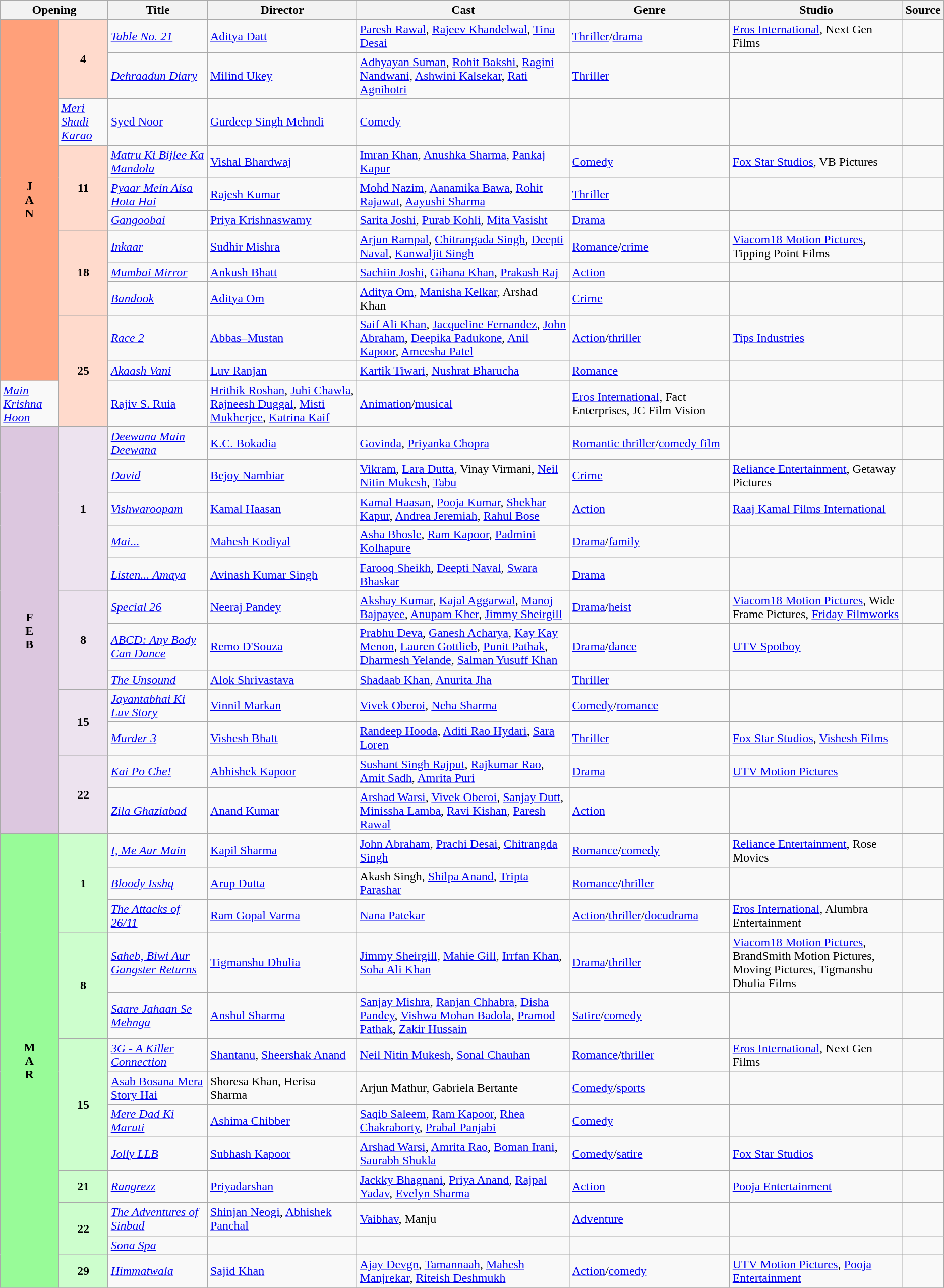<table class="wikitable sortable">
<tr>
<th colspan="2">Opening</th>
<th>Title</th>
<th>Director</th>
<th>Cast</th>
<th>Genre</th>
<th>Studio</th>
<th>Source</th>
</tr>
<tr>
<td rowspan="12" style="text-align:center; background:#ffa07a; textcolor:#000;"><strong>J<br>A<br>N</strong></td>
<td rowspan="3" style="text-align:center; background:#ffdacc; textcolor:#000;"><strong>4</strong></td>
<td><em><a href='#'>Table No. 21</a></em></td>
<td><a href='#'>Aditya Datt</a></td>
<td><a href='#'>Paresh Rawal</a>, <a href='#'>Rajeev Khandelwal</a>, <a href='#'>Tina Desai</a></td>
<td><a href='#'>Thriller</a>/<a href='#'>drama</a></td>
<td><a href='#'>Eros International</a>, Next Gen Films</td>
<td></td>
</tr>
<tr>
</tr>
<tr>
<td><em><a href='#'>Dehraadun Diary</a></em></td>
<td><a href='#'>Milind Ukey</a></td>
<td><a href='#'>Adhyayan Suman</a>, <a href='#'>Rohit Bakshi</a>, <a href='#'>Ragini Nandwani</a>, <a href='#'>Ashwini Kalsekar</a>, <a href='#'>Rati Agnihotri</a></td>
<td><a href='#'>Thriller</a></td>
<td></td>
<td></td>
</tr>
<tr>
<td><em><a href='#'>Meri Shadi Karao</a></em></td>
<td><a href='#'>Syed Noor</a></td>
<td><a href='#'>Gurdeep Singh Mehndi</a></td>
<td><a href='#'>Comedy</a></td>
<td></td>
<td></td>
</tr>
<tr>
<td rowspan="3" style="text-align:center; background:#ffdacc; textcolor:#000;"><strong>11</strong></td>
<td><em><a href='#'>Matru Ki Bijlee Ka Mandola</a></em></td>
<td><a href='#'>Vishal Bhardwaj</a></td>
<td><a href='#'>Imran Khan</a>, <a href='#'>Anushka Sharma</a>, <a href='#'>Pankaj Kapur</a></td>
<td><a href='#'>Comedy</a></td>
<td><a href='#'>Fox Star Studios</a>, VB Pictures</td>
<td></td>
</tr>
<tr>
<td><em><a href='#'>Pyaar Mein Aisa Hota Hai</a></em></td>
<td><a href='#'>Rajesh Kumar</a></td>
<td><a href='#'>Mohd Nazim</a>, <a href='#'>Aanamika Bawa</a>, <a href='#'>Rohit Rajawat</a>, <a href='#'>Aayushi Sharma</a></td>
<td><a href='#'>Thriller</a></td>
<td></td>
<td></td>
</tr>
<tr>
<td><em><a href='#'>Gangoobai</a></em></td>
<td><a href='#'>Priya Krishnaswamy</a></td>
<td><a href='#'>Sarita Joshi</a>, <a href='#'>Purab Kohli</a>, <a href='#'>Mita Vasisht</a></td>
<td><a href='#'>Drama</a></td>
<td></td>
<td></td>
</tr>
<tr>
<td rowspan="3" style="text-align:center; background:#ffdacc; textcolor:#000;"><strong>18</strong></td>
<td><em><a href='#'>Inkaar</a></em></td>
<td><a href='#'>Sudhir Mishra</a></td>
<td><a href='#'>Arjun Rampal</a>, <a href='#'>Chitrangada Singh</a>, <a href='#'>Deepti Naval</a>, <a href='#'>Kanwaljit Singh</a></td>
<td><a href='#'>Romance</a>/<a href='#'>crime</a></td>
<td><a href='#'>Viacom18 Motion Pictures</a>, Tipping Point Films</td>
<td></td>
</tr>
<tr>
<td><em><a href='#'>Mumbai Mirror</a></em></td>
<td><a href='#'>Ankush Bhatt</a></td>
<td><a href='#'>Sachiin Joshi</a>, <a href='#'>Gihana Khan</a>, <a href='#'>Prakash Raj</a></td>
<td><a href='#'>Action</a></td>
<td></td>
<td></td>
</tr>
<tr>
<td><em><a href='#'>Bandook</a></em></td>
<td><a href='#'>Aditya Om</a></td>
<td><a href='#'>Aditya Om</a>, <a href='#'>Manisha Kelkar</a>, Arshad Khan</td>
<td><a href='#'>Crime</a></td>
<td></td>
<td></td>
</tr>
<tr>
<td rowspan="3" style="text-align:center; background:#ffdacc; textcolor:#000;"><strong>25</strong></td>
<td><em><a href='#'>Race 2</a></em></td>
<td><a href='#'>Abbas–Mustan</a></td>
<td><a href='#'>Saif Ali Khan</a>, <a href='#'>Jacqueline Fernandez</a>, <a href='#'>John Abraham</a>, <a href='#'>Deepika Padukone</a>, <a href='#'>Anil Kapoor</a>, <a href='#'>Ameesha Patel</a></td>
<td><a href='#'>Action</a>/<a href='#'>thriller</a></td>
<td><a href='#'>Tips Industries</a></td>
<td></td>
</tr>
<tr>
<td><em><a href='#'>Akaash Vani</a></em></td>
<td><a href='#'>Luv Ranjan</a></td>
<td><a href='#'>Kartik Tiwari</a>, <a href='#'>Nushrat Bharucha</a></td>
<td><a href='#'>Romance</a></td>
<td></td>
<td></td>
</tr>
<tr>
<td><em><a href='#'>Main Krishna Hoon</a></em></td>
<td><a href='#'>Rajiv S. Ruia</a></td>
<td><a href='#'>Hrithik Roshan</a>, <a href='#'>Juhi Chawla</a>, <a href='#'>Rajneesh Duggal</a>, <a href='#'>Misti Mukherjee</a>, <a href='#'>Katrina Kaif</a></td>
<td><a href='#'>Animation</a>/<a href='#'>musical</a></td>
<td><a href='#'>Eros International</a>, Fact Enterprises, JC Film Vision</td>
<td></td>
</tr>
<tr>
<td rowspan="12" style="text-align:center; background:#dcc7df; textcolor:#000;"><strong>F<br>E<br>B</strong></td>
<td rowspan="5" style="text-align:center; background:#ede3ef; textcolor:#000;"><strong>1</strong></td>
<td><em><a href='#'>Deewana Main Deewana</a></em></td>
<td><a href='#'>K.C. Bokadia</a></td>
<td><a href='#'>Govinda</a>, <a href='#'>Priyanka Chopra</a></td>
<td><a href='#'>Romantic thriller</a>/<a href='#'>comedy film</a></td>
<td></td>
<td></td>
</tr>
<tr>
<td><em><a href='#'>David</a></em></td>
<td><a href='#'>Bejoy Nambiar</a></td>
<td><a href='#'>Vikram</a>, <a href='#'>Lara Dutta</a>, Vinay Virmani, <a href='#'>Neil Nitin Mukesh</a>, <a href='#'>Tabu</a></td>
<td><a href='#'>Crime</a></td>
<td><a href='#'>Reliance Entertainment</a>, Getaway Pictures</td>
<td></td>
</tr>
<tr>
<td><em><a href='#'>Vishwaroopam</a></em></td>
<td><a href='#'>Kamal Haasan</a></td>
<td><a href='#'>Kamal Haasan</a>, <a href='#'>Pooja Kumar</a>, <a href='#'>Shekhar Kapur</a>, <a href='#'>Andrea Jeremiah</a>, <a href='#'>Rahul Bose</a></td>
<td><a href='#'>Action</a></td>
<td><a href='#'>Raaj Kamal Films International</a></td>
<td></td>
</tr>
<tr>
<td><em><a href='#'>Mai...</a></em></td>
<td><a href='#'>Mahesh Kodiyal</a></td>
<td><a href='#'>Asha Bhosle</a>, <a href='#'>Ram Kapoor</a>, <a href='#'>Padmini Kolhapure</a></td>
<td><a href='#'>Drama</a>/<a href='#'>family</a></td>
<td></td>
<td></td>
</tr>
<tr>
<td><em><a href='#'>Listen... Amaya</a></em></td>
<td><a href='#'>Avinash Kumar Singh</a></td>
<td><a href='#'>Farooq Sheikh</a>, <a href='#'>Deepti Naval</a>, <a href='#'>Swara Bhaskar</a></td>
<td><a href='#'>Drama</a></td>
<td></td>
<td></td>
</tr>
<tr>
<td rowspan="3" style="text-align:center; background:#ede3ef; textcolor:#000;"><strong>8</strong></td>
<td><em><a href='#'>Special 26</a></em></td>
<td><a href='#'>Neeraj Pandey</a></td>
<td><a href='#'>Akshay Kumar</a>, <a href='#'>Kajal Aggarwal</a>, <a href='#'>Manoj Bajpayee</a>, <a href='#'>Anupam Kher</a>, <a href='#'>Jimmy Sheirgill</a></td>
<td><a href='#'>Drama</a>/<a href='#'>heist</a></td>
<td><a href='#'>Viacom18 Motion Pictures</a>, Wide Frame Pictures, <a href='#'>Friday Filmworks</a></td>
<td style="text-align:center;"></td>
</tr>
<tr>
<td><em><a href='#'>ABCD: Any Body Can Dance</a></em></td>
<td><a href='#'>Remo D'Souza</a></td>
<td><a href='#'>Prabhu Deva</a>, <a href='#'>Ganesh Acharya</a>, <a href='#'>Kay Kay Menon</a>, <a href='#'>Lauren Gottlieb</a>, <a href='#'>Punit Pathak</a>, <a href='#'>Dharmesh Yelande</a>, <a href='#'>Salman Yusuff Khan</a></td>
<td><a href='#'>Drama</a>/<a href='#'>dance</a></td>
<td><a href='#'>UTV Spotboy</a></td>
<td></td>
</tr>
<tr>
<td><em><a href='#'>The Unsound</a></em></td>
<td><a href='#'>Alok Shrivastava</a></td>
<td><a href='#'>Shadaab Khan</a>, <a href='#'>Anurita Jha</a></td>
<td><a href='#'>Thriller</a></td>
<td></td>
<td style="text-align:center;"></td>
</tr>
<tr>
<td rowspan="2" style="text-align:center; background:#ede3ef; textcolor:#000;"><strong>15</strong></td>
<td><em><a href='#'>Jayantabhai Ki Luv Story</a></em></td>
<td><a href='#'>Vinnil Markan</a></td>
<td><a href='#'>Vivek Oberoi</a>, <a href='#'>Neha Sharma</a></td>
<td><a href='#'>Comedy</a>/<a href='#'>romance</a></td>
<td></td>
<td style="text-align:center;"></td>
</tr>
<tr>
<td><em><a href='#'>Murder 3</a></em></td>
<td><a href='#'>Vishesh Bhatt</a></td>
<td><a href='#'>Randeep Hooda</a>, <a href='#'>Aditi Rao Hydari</a>, <a href='#'>Sara Loren</a></td>
<td><a href='#'>Thriller</a></td>
<td><a href='#'>Fox Star Studios</a>, <a href='#'>Vishesh Films</a></td>
<td></td>
</tr>
<tr>
<td rowspan="2" style="text-align:center; background:#ede3ef; textcolor:#000;"><strong>22</strong></td>
<td><em><a href='#'>Kai Po Che!</a></em></td>
<td><a href='#'>Abhishek Kapoor</a></td>
<td><a href='#'>Sushant Singh Rajput</a>, <a href='#'>Rajkumar Rao</a>, <a href='#'>Amit Sadh</a>, <a href='#'>Amrita Puri</a></td>
<td><a href='#'>Drama</a></td>
<td><a href='#'>UTV Motion Pictures</a></td>
<td></td>
</tr>
<tr>
<td><em><a href='#'>Zila Ghaziabad</a></em></td>
<td><a href='#'>Anand Kumar</a></td>
<td><a href='#'>Arshad Warsi</a>, <a href='#'>Vivek Oberoi</a>, <a href='#'>Sanjay Dutt</a>, <a href='#'>Minissha Lamba</a>, <a href='#'>Ravi Kishan</a>, <a href='#'>Paresh Rawal</a></td>
<td><a href='#'>Action</a></td>
<td></td>
<td></td>
</tr>
<tr>
<td rowspan="13" style="text-align:center; background:#98fb98; textcolor:#000;"><strong>M<br>A<br>R</strong></td>
<td rowspan="3" style="text-align:center; background:#cdfecd; textcolor:#000;"><strong>1</strong></td>
<td><em><a href='#'>I, Me Aur Main</a></em></td>
<td><a href='#'>Kapil Sharma</a></td>
<td><a href='#'>John Abraham</a>, <a href='#'>Prachi Desai</a>, <a href='#'>Chitrangda Singh</a></td>
<td><a href='#'>Romance</a>/<a href='#'>comedy</a></td>
<td><a href='#'>Reliance Entertainment</a>, Rose Movies</td>
<td></td>
</tr>
<tr>
<td><em><a href='#'>Bloody Isshq</a></em></td>
<td><a href='#'>Arup Dutta</a></td>
<td>Akash Singh, <a href='#'>Shilpa Anand</a>, <a href='#'>Tripta Parashar</a></td>
<td><a href='#'>Romance</a>/<a href='#'>thriller</a></td>
<td></td>
<td></td>
</tr>
<tr>
<td><em><a href='#'>The Attacks of 26/11</a></em></td>
<td><a href='#'>Ram Gopal Varma</a></td>
<td><a href='#'>Nana Patekar</a></td>
<td><a href='#'>Action</a>/<a href='#'>thriller</a>/<a href='#'>docudrama</a></td>
<td><a href='#'>Eros International</a>, Alumbra Entertainment</td>
<td></td>
</tr>
<tr>
<td rowspan="2" style="text-align:center; background:#cdfecd; textcolor:#000;"><strong>8</strong></td>
<td><em><a href='#'>Saheb, Biwi Aur Gangster Returns</a></em></td>
<td><a href='#'>Tigmanshu Dhulia</a></td>
<td><a href='#'>Jimmy Sheirgill</a>, <a href='#'>Mahie Gill</a>, <a href='#'>Irrfan Khan</a>, <a href='#'>Soha Ali Khan</a></td>
<td><a href='#'>Drama</a>/<a href='#'>thriller</a></td>
<td><a href='#'>Viacom18 Motion Pictures</a>, BrandSmith Motion Pictures, Moving Pictures, Tigmanshu Dhulia Films</td>
<td></td>
</tr>
<tr>
<td><em><a href='#'>Saare Jahaan Se Mehnga</a></em></td>
<td><a href='#'>Anshul Sharma</a></td>
<td><a href='#'>Sanjay Mishra</a>, <a href='#'>Ranjan Chhabra</a>, <a href='#'>Disha Pandey</a>, <a href='#'>Vishwa Mohan Badola</a>, <a href='#'>Pramod Pathak</a>, <a href='#'>Zakir Hussain</a></td>
<td><a href='#'>Satire</a>/<a href='#'>comedy</a></td>
<td></td>
<td></td>
</tr>
<tr>
<td rowspan="4" style="text-align:center; background:#cdfecd; textcolor:#000;"><strong>15</strong></td>
<td><em><a href='#'>3G - A Killer Connection</a></em></td>
<td><a href='#'>Shantanu</a>, <a href='#'>Sheershak Anand</a></td>
<td><a href='#'>Neil Nitin Mukesh</a>, <a href='#'>Sonal Chauhan</a></td>
<td><a href='#'>Romance</a>/<a href='#'>thriller</a></td>
<td><a href='#'>Eros International</a>, Next Gen Films</td>
<td></td>
</tr>
<tr>
<td><a href='#'>Asab Bosana Mera Story Hai</a></td>
<td>Shoresa Khan, Herisa Sharma</td>
<td>Arjun Mathur, Gabriela Bertante</td>
<td><a href='#'>Comedy</a>/<a href='#'>sports</a></td>
<td></td>
<td></td>
</tr>
<tr>
<td><em><a href='#'>Mere Dad Ki Maruti</a></em></td>
<td><a href='#'>Ashima Chibber</a></td>
<td><a href='#'>Saqib Saleem</a>, <a href='#'>Ram Kapoor</a>, <a href='#'>Rhea Chakraborty</a>, <a href='#'>Prabal Panjabi</a></td>
<td><a href='#'>Comedy</a></td>
<td></td>
<td></td>
</tr>
<tr>
<td><em><a href='#'>Jolly LLB</a></em></td>
<td><a href='#'>Subhash Kapoor</a></td>
<td><a href='#'>Arshad Warsi</a>, <a href='#'>Amrita Rao</a>, <a href='#'>Boman Irani</a>, <a href='#'>Saurabh Shukla</a></td>
<td><a href='#'>Comedy</a>/<a href='#'>satire</a></td>
<td><a href='#'>Fox Star Studios</a></td>
<td></td>
</tr>
<tr>
<td style="text-align:center; background:#cdfecd; textcolor:#000;"><strong>21</strong></td>
<td><em><a href='#'>Rangrezz</a></em></td>
<td><a href='#'>Priyadarshan</a></td>
<td><a href='#'>Jackky Bhagnani</a>, <a href='#'>Priya Anand</a>, <a href='#'>Rajpal Yadav</a>, <a href='#'>Evelyn Sharma</a></td>
<td><a href='#'>Action</a></td>
<td><a href='#'>Pooja Entertainment</a></td>
<td></td>
</tr>
<tr>
<td style="text-align:center; background:#cdfecd; textcolor:#000;" rowspan=2><strong>22</strong></td>
<td><em><a href='#'>The Adventures of Sinbad</a></em></td>
<td><a href='#'>Shinjan Neogi</a>, <a href='#'>Abhishek Panchal</a></td>
<td><a href='#'>Vaibhav</a>, Manju</td>
<td><a href='#'>Adventure</a></td>
<td></td>
<td></td>
</tr>
<tr>
<td><em><a href='#'>Sona Spa</a></em></td>
<td></td>
<td></td>
<td></td>
<td></td>
</tr>
<tr>
<td style="text-align:center; background:#cdfecd; textcolor:#000;"><strong>29</strong></td>
<td><em><a href='#'>Himmatwala</a></em></td>
<td><a href='#'>Sajid Khan</a></td>
<td><a href='#'>Ajay Devgn</a>, <a href='#'>Tamannaah</a>, <a href='#'>Mahesh Manjrekar</a>, <a href='#'>Riteish Deshmukh</a></td>
<td><a href='#'>Action</a>/<a href='#'>comedy</a></td>
<td><a href='#'>UTV Motion Pictures</a>, <a href='#'>Pooja Entertainment</a></td>
<td></td>
</tr>
<tr>
</tr>
</table>
